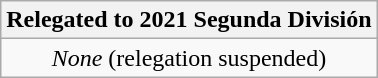<table class="wikitable">
<tr>
<th colspan=3>Relegated to 2021 Segunda División</th>
</tr>
<tr>
<td align=center><em>None</em> (relegation suspended)</td>
</tr>
</table>
